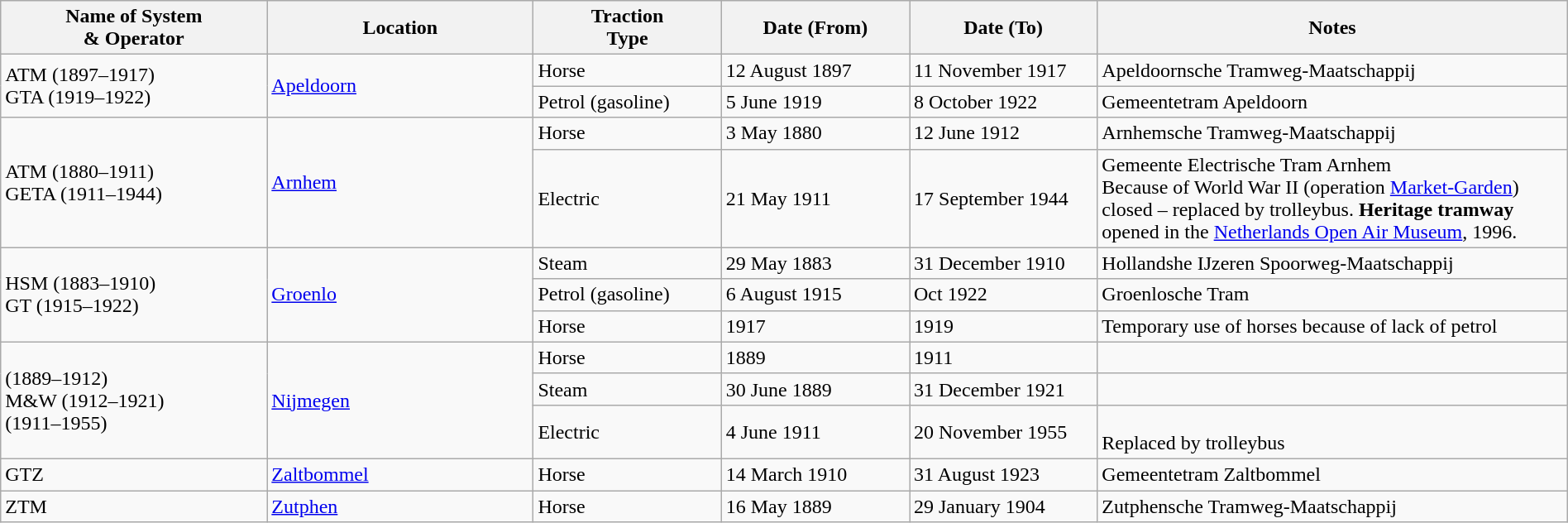<table class="wikitable" width=100%>
<tr>
<th width=17%>Name of System<br>& Operator</th>
<th width=17%>Location</th>
<th width=12%>Traction<br>Type</th>
<th width=12%>Date (From)</th>
<th width=12%>Date (To)</th>
<th width=30%>Notes</th>
</tr>
<tr>
<td rowspan="2">ATM (1897–1917)<br> GTA (1919–1922)</td>
<td rowspan="2"><a href='#'>Apeldoorn</a></td>
<td>Horse</td>
<td>12 August 1897</td>
<td>11 November 1917</td>
<td>Apeldoornsche Tramweg-Maatschappij</td>
</tr>
<tr>
<td>Petrol (gasoline)</td>
<td>5 June 1919</td>
<td>8 October 1922</td>
<td>Gemeentetram Apeldoorn</td>
</tr>
<tr>
<td rowspan="2">ATM (1880–1911)<br> GETA (1911–1944)</td>
<td rowspan=2><a href='#'>Arnhem</a></td>
<td>Horse</td>
<td>3 May 1880</td>
<td>12 June 1912</td>
<td>Arnhemsche Tramweg-Maatschappij</td>
</tr>
<tr>
<td>Electric</td>
<td>21 May 1911</td>
<td>17 September 1944</td>
<td>Gemeente Electrische Tram Arnhem<br> Because of World War II (operation <a href='#'>Market-Garden</a>) closed – replaced by trolleybus. <strong>Heritage tramway</strong> opened in the <a href='#'>Netherlands Open Air Museum</a>, 1996.</td>
</tr>
<tr>
<td rowspan="3">HSM (1883–1910)<br> GT (1915–1922)</td>
<td rowspan=3><a href='#'>Groenlo</a></td>
<td>Steam</td>
<td>29 May 1883</td>
<td>31 December 1910</td>
<td>Hollandshe IJzeren Spoorweg-Maatschappij</td>
</tr>
<tr>
<td>Petrol (gasoline)</td>
<td>6 August 1915</td>
<td>Oct 1922</td>
<td>Groenlosche Tram</td>
</tr>
<tr>
<td>Horse</td>
<td>1917</td>
<td>1919</td>
<td>Temporary use of horses because of lack of petrol</td>
</tr>
<tr>
<td rowspan="3"> (1889–1912)<br> M&W (1912–1921)<br>  (1911–1955)</td>
<td rowspan="3"><a href='#'>Nijmegen</a></td>
<td>Horse</td>
<td>1889</td>
<td>1911</td>
<td></td>
</tr>
<tr>
<td>Steam</td>
<td>30 June 1889</td>
<td>31 December 1921</td>
<td></td>
</tr>
<tr>
<td>Electric</td>
<td>4 June 1911</td>
<td>20 November 1955</td>
<td><br> Replaced by trolleybus</td>
</tr>
<tr>
<td>GTZ</td>
<td><a href='#'>Zaltbommel</a></td>
<td>Horse</td>
<td>14 March 1910</td>
<td>31 August 1923</td>
<td>Gemeentetram Zaltbommel</td>
</tr>
<tr>
<td>ZTM</td>
<td><a href='#'>Zutphen</a></td>
<td>Horse</td>
<td>16 May 1889</td>
<td>29 January 1904</td>
<td>Zutphensche Tramweg-Maatschappij</td>
</tr>
</table>
